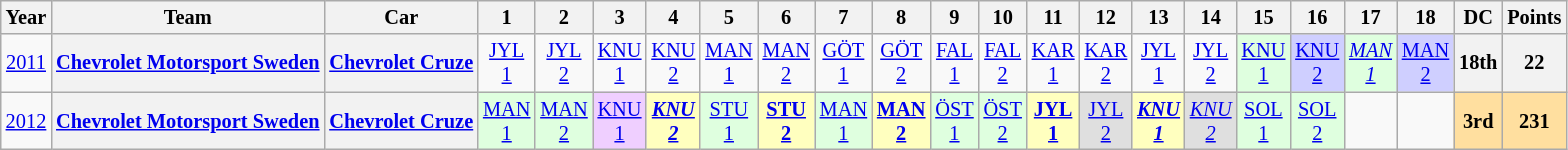<table class="wikitable" style="text-align:center; font-size:85%">
<tr>
<th>Year</th>
<th>Team</th>
<th>Car</th>
<th>1</th>
<th>2</th>
<th>3</th>
<th>4</th>
<th>5</th>
<th>6</th>
<th>7</th>
<th>8</th>
<th>9</th>
<th>10</th>
<th>11</th>
<th>12</th>
<th>13</th>
<th>14</th>
<th>15</th>
<th>16</th>
<th>17</th>
<th>18</th>
<th>DC</th>
<th>Points</th>
</tr>
<tr>
<td><a href='#'>2011</a></td>
<th nowrap><a href='#'>Chevrolet Motorsport Sweden</a></th>
<th nowrap><a href='#'>Chevrolet Cruze</a></th>
<td><a href='#'>JYL<br>1</a></td>
<td><a href='#'>JYL<br>2</a></td>
<td><a href='#'>KNU<br>1</a></td>
<td><a href='#'>KNU<br>2</a></td>
<td><a href='#'>MAN<br>1</a></td>
<td><a href='#'>MAN<br>2</a></td>
<td><a href='#'>GÖT<br>1</a></td>
<td><a href='#'>GÖT<br>2</a></td>
<td><a href='#'>FAL<br>1</a></td>
<td><a href='#'>FAL<br>2</a></td>
<td><a href='#'>KAR<br>1</a></td>
<td><a href='#'>KAR<br>2</a></td>
<td><a href='#'>JYL<br>1</a></td>
<td><a href='#'>JYL<br>2</a></td>
<td style="background:#DFFFDF;"><a href='#'>KNU<br>1</a><br></td>
<td style="background:#cfcfff;"><a href='#'>KNU<br>2</a><br></td>
<td style="background:#DFFFDF;"><em><a href='#'>MAN<br>1</a></em><br></td>
<td style="background:#cfcfff;"><a href='#'>MAN<br>2</a><br></td>
<th>18th</th>
<th>22</th>
</tr>
<tr>
<td><a href='#'>2012</a></td>
<th nowrap><a href='#'>Chevrolet Motorsport Sweden</a></th>
<th nowrap><a href='#'>Chevrolet Cruze</a></th>
<td style="background:#dfffdf;"><a href='#'>MAN<br>1</a><br></td>
<td style="background:#dfffdf;"><a href='#'>MAN<br>2</a><br></td>
<td style="background:#efcfff;"><a href='#'>KNU<br>1</a><br></td>
<td style="background:#ffffbf;"><strong><em><a href='#'>KNU<br>2</a></em></strong><br></td>
<td style="background:#dfffdf;"><a href='#'>STU<br>1</a><br></td>
<td style="background:#ffffbf;"><strong><a href='#'>STU<br>2</a></strong><br></td>
<td style="background:#dfffdf;"><a href='#'>MAN<br>1</a><br></td>
<td style="background:#ffffbf;"><strong><a href='#'>MAN<br>2</a></strong><br></td>
<td style="background:#dfffdf;"><a href='#'>ÖST<br>1</a><br></td>
<td style="background:#dfffdf;"><a href='#'>ÖST<br>2</a><br></td>
<td style="background:#ffffbf;"><strong><a href='#'>JYL<br>1</a></strong><br></td>
<td style="background:#dfdfdf;"><a href='#'>JYL<br>2</a><br></td>
<td style="background:#ffffbf;"><strong><em><a href='#'>KNU<br>1</a></em></strong><br></td>
<td style="background:#dfdfdf;"><em><a href='#'>KNU<br>2</a></em><br></td>
<td style="background:#dfffdf;"><a href='#'>SOL<br>1</a><br></td>
<td style="background:#dfffdf;"><a href='#'>SOL<br>2</a><br></td>
<td></td>
<td></td>
<td style="background:#ffdf9f;"><strong>3rd</strong></td>
<td style="background:#ffdf9f;"><strong>231</strong></td>
</tr>
</table>
